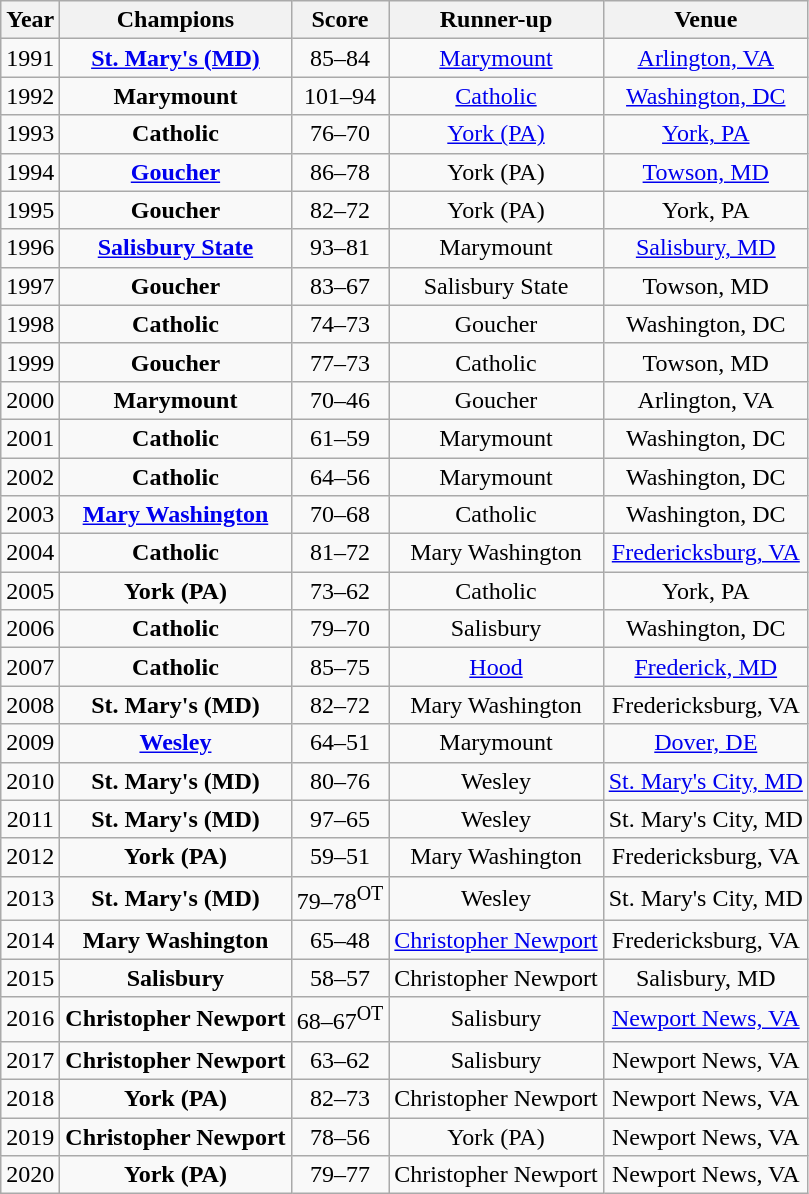<table class="wikitable sortable">
<tr>
<th>Year</th>
<th>Champions</th>
<th>Score</th>
<th>Runner-up</th>
<th>Venue</th>
</tr>
<tr align=center>
<td>1991</td>
<td><strong><a href='#'>St. Mary's (MD)</a></strong></td>
<td>85–84</td>
<td><a href='#'>Marymount</a></td>
<td><a href='#'>Arlington, VA</a></td>
</tr>
<tr align=center>
<td>1992</td>
<td><strong>Marymount</strong></td>
<td>101–94</td>
<td><a href='#'>Catholic</a></td>
<td><a href='#'>Washington, DC</a></td>
</tr>
<tr align=center>
<td>1993</td>
<td><strong>Catholic</strong></td>
<td>76–70</td>
<td><a href='#'>York (PA)</a></td>
<td><a href='#'>York, PA</a></td>
</tr>
<tr align=center>
<td>1994</td>
<td><strong><a href='#'>Goucher</a></strong></td>
<td>86–78</td>
<td>York (PA)</td>
<td><a href='#'>Towson, MD</a></td>
</tr>
<tr align=center>
<td>1995</td>
<td><strong>Goucher</strong></td>
<td>82–72</td>
<td>York (PA)</td>
<td>York, PA</td>
</tr>
<tr align=center>
<td>1996</td>
<td><strong><a href='#'>Salisbury State</a></strong></td>
<td>93–81</td>
<td>Marymount</td>
<td><a href='#'>Salisbury, MD</a></td>
</tr>
<tr align=center>
<td>1997</td>
<td><strong>Goucher</strong></td>
<td>83–67</td>
<td>Salisbury State</td>
<td>Towson, MD</td>
</tr>
<tr align=center>
<td>1998</td>
<td><strong>Catholic</strong></td>
<td>74–73</td>
<td>Goucher</td>
<td>Washington, DC</td>
</tr>
<tr align=center>
<td>1999</td>
<td><strong>Goucher</strong></td>
<td>77–73</td>
<td>Catholic</td>
<td>Towson, MD</td>
</tr>
<tr align=center>
<td>2000</td>
<td><strong>Marymount</strong></td>
<td>70–46</td>
<td>Goucher</td>
<td>Arlington, VA</td>
</tr>
<tr align=center>
<td>2001</td>
<td><strong>Catholic</strong></td>
<td>61–59</td>
<td>Marymount</td>
<td>Washington, DC</td>
</tr>
<tr align=center>
<td>2002</td>
<td><strong>Catholic</strong></td>
<td>64–56</td>
<td>Marymount</td>
<td>Washington, DC</td>
</tr>
<tr align=center>
<td>2003</td>
<td><strong><a href='#'>Mary Washington</a></strong></td>
<td>70–68</td>
<td>Catholic</td>
<td>Washington, DC</td>
</tr>
<tr align=center>
<td>2004</td>
<td><strong>Catholic</strong></td>
<td>81–72</td>
<td>Mary Washington</td>
<td><a href='#'>Fredericksburg, VA</a></td>
</tr>
<tr align=center>
<td>2005</td>
<td><strong>York (PA)</strong></td>
<td>73–62</td>
<td>Catholic</td>
<td>York, PA</td>
</tr>
<tr align=center>
<td>2006</td>
<td><strong>Catholic</strong></td>
<td>79–70</td>
<td>Salisbury</td>
<td>Washington, DC</td>
</tr>
<tr align=center>
<td>2007</td>
<td><strong>Catholic</strong></td>
<td>85–75</td>
<td><a href='#'>Hood</a></td>
<td><a href='#'>Frederick, MD</a></td>
</tr>
<tr align=center>
<td>2008</td>
<td><strong>St. Mary's (MD)</strong></td>
<td>82–72</td>
<td>Mary Washington</td>
<td>Fredericksburg, VA</td>
</tr>
<tr align=center>
<td>2009</td>
<td><strong><a href='#'>Wesley</a></strong></td>
<td>64–51</td>
<td>Marymount</td>
<td><a href='#'>Dover, DE</a></td>
</tr>
<tr align=center>
<td>2010</td>
<td><strong>St. Mary's (MD)</strong></td>
<td>80–76</td>
<td>Wesley</td>
<td><a href='#'>St. Mary's City, MD</a></td>
</tr>
<tr align=center>
<td>2011</td>
<td><strong>St. Mary's (MD)</strong></td>
<td>97–65</td>
<td>Wesley</td>
<td>St. Mary's City, MD</td>
</tr>
<tr align=center>
<td>2012</td>
<td><strong>York (PA)</strong></td>
<td>59–51</td>
<td>Mary Washington</td>
<td>Fredericksburg, VA</td>
</tr>
<tr align=center>
<td>2013</td>
<td><strong>St. Mary's (MD)</strong></td>
<td>79–78<sup>OT</sup></td>
<td>Wesley</td>
<td>St. Mary's City, MD</td>
</tr>
<tr align=center>
<td>2014</td>
<td><strong>Mary Washington</strong></td>
<td>65–48</td>
<td><a href='#'>Christopher Newport</a></td>
<td>Fredericksburg, VA</td>
</tr>
<tr align=center>
<td>2015</td>
<td><strong>Salisbury</strong></td>
<td>58–57</td>
<td>Christopher Newport</td>
<td>Salisbury, MD</td>
</tr>
<tr align=center>
<td>2016</td>
<td><strong>Christopher Newport</strong></td>
<td>68–67<sup>OT</sup></td>
<td>Salisbury</td>
<td><a href='#'>Newport News, VA</a></td>
</tr>
<tr align=center>
<td>2017</td>
<td><strong>Christopher Newport</strong></td>
<td>63–62</td>
<td>Salisbury</td>
<td>Newport News, VA</td>
</tr>
<tr align=center>
<td>2018</td>
<td><strong>York (PA)</strong></td>
<td>82–73</td>
<td>Christopher Newport</td>
<td>Newport News, VA</td>
</tr>
<tr align=center>
<td>2019</td>
<td><strong>Christopher Newport</strong></td>
<td>78–56</td>
<td>York (PA)</td>
<td>Newport News, VA</td>
</tr>
<tr align=center>
<td>2020</td>
<td><strong>York (PA)</strong></td>
<td>79–77</td>
<td>Christopher Newport</td>
<td>Newport News, VA</td>
</tr>
</table>
